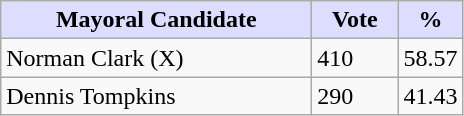<table class="wikitable">
<tr>
<th style="background:#ddf; width:200px;">Mayoral Candidate</th>
<th style="background:#ddf; width:50px;">Vote</th>
<th style="background:#ddf; width:30px;">%</th>
</tr>
<tr>
<td>Norman Clark (X)</td>
<td>410</td>
<td>58.57</td>
</tr>
<tr>
<td>Dennis Tompkins</td>
<td>290</td>
<td>41.43</td>
</tr>
</table>
